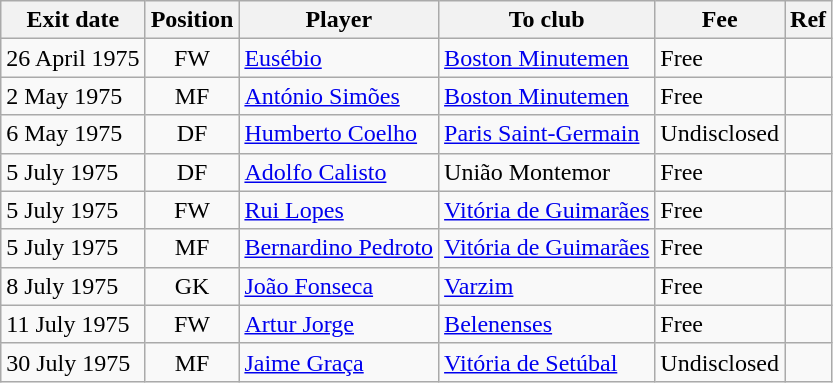<table class="wikitable">
<tr>
<th><strong>Exit date</strong></th>
<th><strong>Position</strong></th>
<th><strong>Player</strong></th>
<th><strong>To club</strong></th>
<th><strong>Fee</strong></th>
<th><strong>Ref</strong></th>
</tr>
<tr>
<td>26 April 1975</td>
<td style="text-align:center;">FW</td>
<td style="text-align:left;"><a href='#'>Eusébio</a></td>
<td style="text-align:left;"><a href='#'>Boston Minutemen</a></td>
<td>Free</td>
<td></td>
</tr>
<tr>
<td>2 May 1975</td>
<td style="text-align:center;">MF</td>
<td style="text-align:left;"><a href='#'>António Simões</a></td>
<td style="text-align:left;"><a href='#'>Boston Minutemen</a></td>
<td>Free</td>
<td></td>
</tr>
<tr>
<td>6 May 1975</td>
<td style="text-align:center;">DF</td>
<td style="text-align:left;"><a href='#'>Humberto Coelho</a></td>
<td style="text-align:left;"><a href='#'>Paris Saint-Germain</a></td>
<td>Undisclosed</td>
<td></td>
</tr>
<tr>
<td>5 July 1975</td>
<td style="text-align:center;">DF</td>
<td style="text-align:left;"><a href='#'>Adolfo Calisto</a></td>
<td style="text-align:left;">União Montemor</td>
<td>Free</td>
<td></td>
</tr>
<tr>
<td>5 July 1975</td>
<td style="text-align:center;">FW</td>
<td style="text-align:left;"><a href='#'>Rui Lopes</a></td>
<td style="text-align:left;"><a href='#'>Vitória de Guimarães</a></td>
<td>Free</td>
<td></td>
</tr>
<tr>
<td>5 July 1975</td>
<td style="text-align:center;">MF</td>
<td style="text-align:left;"><a href='#'>Bernardino Pedroto</a></td>
<td style="text-align:left;"><a href='#'>Vitória de Guimarães</a></td>
<td>Free</td>
<td></td>
</tr>
<tr>
<td>8 July 1975</td>
<td style="text-align:center;">GK</td>
<td style="text-align:left;"><a href='#'>João Fonseca</a></td>
<td style="text-align:left;"><a href='#'>Varzim</a></td>
<td>Free</td>
<td></td>
</tr>
<tr>
<td>11 July 1975</td>
<td style="text-align:center;">FW</td>
<td style="text-align:left;"><a href='#'>Artur Jorge</a></td>
<td style="text-align:left;"><a href='#'>Belenenses</a></td>
<td>Free</td>
<td></td>
</tr>
<tr>
<td>30 July 1975</td>
<td style="text-align:center;">MF</td>
<td style="text-align:left;"><a href='#'>Jaime Graça</a></td>
<td style="text-align:left;"><a href='#'>Vitória de Setúbal</a></td>
<td>Undisclosed</td>
<td></td>
</tr>
</table>
